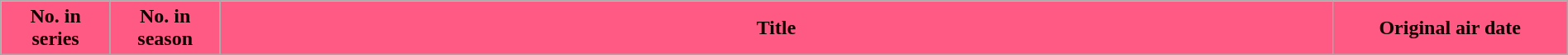<table class="wikitable plainrowheaders" style="width:100%; margin:auto; background:#fff;">
<tr>
<th scope="col" style="background:#FF5A83; color:#100; width:7%;">No. in<br>series</th>
<th scope="col" style="background:#FF5A83; color:#100; width:7%;">No. in<br>season</th>
<th scope="col" style="background:#FF5A83; color:#100;">Title</th>
<th scope="col" style="background:#FF5A83; color:#100; width:15%;">Original air date<br>











</th>
</tr>
</table>
